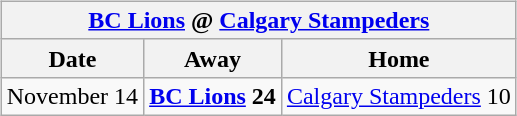<table cellspacing="10">
<tr>
<td valign="top"><br><table class="wikitable">
<tr>
<th colspan="4"><a href='#'>BC Lions</a> @ <a href='#'>Calgary Stampeders</a></th>
</tr>
<tr>
<th>Date</th>
<th>Away</th>
<th>Home</th>
</tr>
<tr>
<td>November 14</td>
<td><strong><a href='#'>BC Lions</a> 24</strong></td>
<td><a href='#'>Calgary Stampeders</a> 10</td>
</tr>
</table>
</td>
</tr>
</table>
